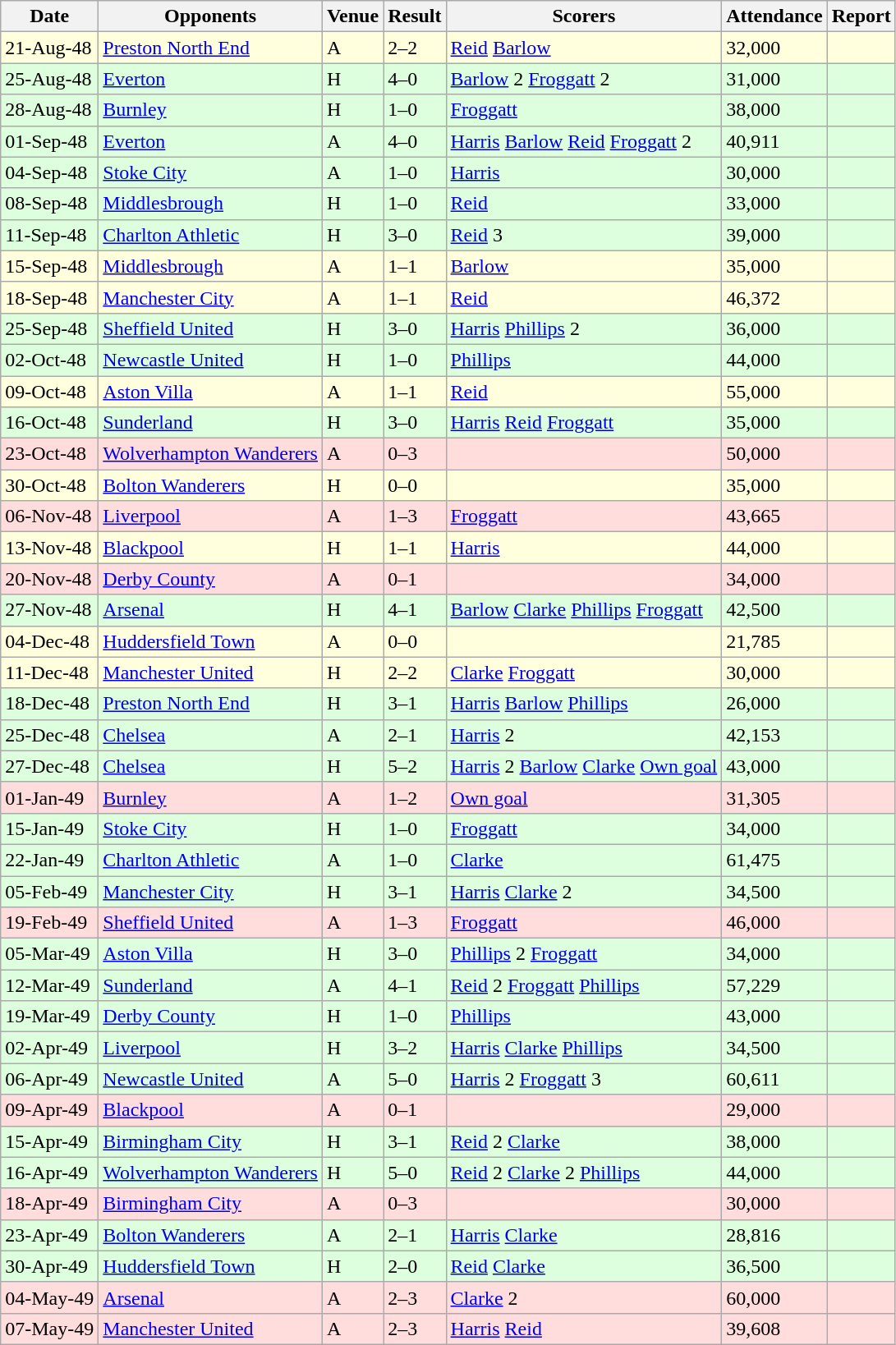<table class=wikitable>
<tr>
<th>Date</th>
<th>Opponents</th>
<th>Venue</th>
<th>Result</th>
<th>Scorers</th>
<th>Attendance</th>
<th>Report</th>
</tr>
<tr bgcolor="#ffffdd">
<td>21-Aug-48</td>
<td><a href='#'>Preston North End</a></td>
<td>A</td>
<td>2–2</td>
<td><a href='#'>Reid</a> <a href='#'>Barlow</a></td>
<td>32,000</td>
<td></td>
</tr>
<tr bgcolor="#ddffdd">
<td>25-Aug-48</td>
<td><a href='#'>Everton</a></td>
<td>H</td>
<td>4–0</td>
<td><a href='#'>Barlow</a> 2 <a href='#'>Froggatt</a> 2</td>
<td>31,000</td>
<td></td>
</tr>
<tr bgcolor="#ddffdd">
<td>28-Aug-48</td>
<td><a href='#'>Burnley</a></td>
<td>H</td>
<td>1–0</td>
<td><a href='#'>Froggatt</a></td>
<td>38,000</td>
<td></td>
</tr>
<tr bgcolor="#ddffdd">
<td>01-Sep-48</td>
<td><a href='#'>Everton</a></td>
<td>A</td>
<td>4–0</td>
<td><a href='#'>Harris</a> <a href='#'>Barlow</a> <a href='#'>Reid</a> <a href='#'>Froggatt</a> 2</td>
<td>40,911</td>
<td></td>
</tr>
<tr bgcolor="#ddffdd">
<td>04-Sep-48</td>
<td><a href='#'>Stoke City</a></td>
<td>A</td>
<td>1–0</td>
<td><a href='#'>Harris</a></td>
<td>30,000</td>
<td></td>
</tr>
<tr bgcolor="#ddffdd">
<td>08-Sep-48</td>
<td><a href='#'>Middlesbrough</a></td>
<td>H</td>
<td>1–0</td>
<td><a href='#'>Reid</a></td>
<td>33,000</td>
<td></td>
</tr>
<tr bgcolor="#ddffdd">
<td>11-Sep-48</td>
<td><a href='#'>Charlton Athletic</a></td>
<td>H</td>
<td>3–0</td>
<td><a href='#'>Reid</a> 3</td>
<td>39,000</td>
<td></td>
</tr>
<tr bgcolor="#ffffdd">
<td>15-Sep-48</td>
<td><a href='#'>Middlesbrough</a></td>
<td>A</td>
<td>1–1</td>
<td><a href='#'>Barlow</a></td>
<td>35,000</td>
<td></td>
</tr>
<tr bgcolor="#ffffdd">
<td>18-Sep-48</td>
<td><a href='#'>Manchester City</a></td>
<td>A</td>
<td>1–1</td>
<td><a href='#'>Reid</a></td>
<td>46,372</td>
<td></td>
</tr>
<tr bgcolor="#ddffdd">
<td>25-Sep-48</td>
<td><a href='#'>Sheffield United</a></td>
<td>H</td>
<td>3–0</td>
<td><a href='#'>Harris</a> <a href='#'>Phillips</a> 2</td>
<td>36,000</td>
<td></td>
</tr>
<tr bgcolor="#ddffdd">
<td>02-Oct-48</td>
<td><a href='#'>Newcastle United</a></td>
<td>H</td>
<td>1–0</td>
<td><a href='#'>Phillips</a></td>
<td>44,000</td>
<td></td>
</tr>
<tr bgcolor="#ffffdd">
<td>09-Oct-48</td>
<td><a href='#'>Aston Villa</a></td>
<td>A</td>
<td>1–1</td>
<td><a href='#'>Reid</a></td>
<td>55,000</td>
<td></td>
</tr>
<tr bgcolor="#ddffdd">
<td>16-Oct-48</td>
<td><a href='#'>Sunderland</a></td>
<td>H</td>
<td>3–0</td>
<td><a href='#'>Harris</a> <a href='#'>Reid</a> <a href='#'>Froggatt</a></td>
<td>35,000</td>
<td></td>
</tr>
<tr bgcolor="#ffdddd">
<td>23-Oct-48</td>
<td><a href='#'>Wolverhampton Wanderers</a></td>
<td>A</td>
<td>0–3</td>
<td></td>
<td>50,000</td>
<td></td>
</tr>
<tr bgcolor="#ffffdd">
<td>30-Oct-48</td>
<td><a href='#'>Bolton Wanderers</a></td>
<td>H</td>
<td>0–0</td>
<td></td>
<td>35,000</td>
<td></td>
</tr>
<tr bgcolor="#ffdddd">
<td>06-Nov-48</td>
<td><a href='#'>Liverpool</a></td>
<td>A</td>
<td>1–3</td>
<td><a href='#'>Froggatt</a></td>
<td>43,665</td>
<td></td>
</tr>
<tr bgcolor="#ffffdd">
<td>13-Nov-48</td>
<td><a href='#'>Blackpool</a></td>
<td>H</td>
<td>1–1</td>
<td><a href='#'>Harris</a></td>
<td>44,000</td>
<td></td>
</tr>
<tr bgcolor="#ffdddd">
<td>20-Nov-48</td>
<td><a href='#'>Derby County</a></td>
<td>A</td>
<td>0–1</td>
<td></td>
<td>34,000</td>
<td></td>
</tr>
<tr bgcolor="#ddffdd">
<td>27-Nov-48</td>
<td><a href='#'>Arsenal</a></td>
<td>H</td>
<td>4–1</td>
<td><a href='#'>Barlow</a> <a href='#'>Clarke</a> <a href='#'>Phillips</a> <a href='#'>Froggatt</a></td>
<td>42,500</td>
<td></td>
</tr>
<tr bgcolor="#ffffdd">
<td>04-Dec-48</td>
<td><a href='#'>Huddersfield Town</a></td>
<td>A</td>
<td>0–0</td>
<td></td>
<td>21,785</td>
<td></td>
</tr>
<tr bgcolor="#ffffdd">
<td>11-Dec-48</td>
<td><a href='#'>Manchester United</a></td>
<td>H</td>
<td>2–2</td>
<td><a href='#'>Clarke</a> <a href='#'>Froggatt</a></td>
<td>30,000</td>
<td></td>
</tr>
<tr bgcolor="#ddffdd">
<td>18-Dec-48</td>
<td><a href='#'>Preston North End</a></td>
<td>H</td>
<td>3–1</td>
<td><a href='#'>Harris</a> <a href='#'>Barlow</a> <a href='#'>Phillips</a></td>
<td>26,000</td>
<td></td>
</tr>
<tr bgcolor="#ddffdd">
<td>25-Dec-48</td>
<td><a href='#'>Chelsea</a></td>
<td>A</td>
<td>2–1</td>
<td><a href='#'>Harris</a> 2</td>
<td>42,153</td>
<td></td>
</tr>
<tr bgcolor="#ddffdd">
<td>27-Dec-48</td>
<td><a href='#'>Chelsea</a></td>
<td>H</td>
<td>5–2</td>
<td><a href='#'>Harris</a> 2 <a href='#'>Barlow</a> <a href='#'>Clarke</a> <a href='#'>Own goal</a></td>
<td>43,000</td>
<td></td>
</tr>
<tr bgcolor="#ffdddd">
<td>01-Jan-49</td>
<td><a href='#'>Burnley</a></td>
<td>A</td>
<td>1–2</td>
<td><a href='#'>Own goal</a></td>
<td>31,305</td>
<td></td>
</tr>
<tr bgcolor="#ddffdd">
<td>15-Jan-49</td>
<td><a href='#'>Stoke City</a></td>
<td>H</td>
<td>1–0</td>
<td><a href='#'>Froggatt</a></td>
<td>34,000</td>
<td></td>
</tr>
<tr bgcolor="#ddffdd">
<td>22-Jan-49</td>
<td><a href='#'>Charlton Athletic</a></td>
<td>A</td>
<td>1–0</td>
<td><a href='#'>Clarke</a></td>
<td>61,475</td>
<td></td>
</tr>
<tr bgcolor="#ddffdd">
<td>05-Feb-49</td>
<td><a href='#'>Manchester City</a></td>
<td>H</td>
<td>3–1</td>
<td><a href='#'>Harris</a> <a href='#'>Clarke</a> 2</td>
<td>34,500</td>
<td></td>
</tr>
<tr bgcolor="#ffdddd">
<td>19-Feb-49</td>
<td><a href='#'>Sheffield United</a></td>
<td>A</td>
<td>1–3</td>
<td><a href='#'>Froggatt</a></td>
<td>46,000</td>
<td></td>
</tr>
<tr bgcolor="#ddffdd">
<td>05-Mar-49</td>
<td><a href='#'>Aston Villa</a></td>
<td>H</td>
<td>3–0</td>
<td><a href='#'>Phillips</a> 2 <a href='#'>Froggatt</a></td>
<td>34,000</td>
<td></td>
</tr>
<tr bgcolor="#ddffdd">
<td>12-Mar-49</td>
<td><a href='#'>Sunderland</a></td>
<td>A</td>
<td>4–1</td>
<td><a href='#'>Reid</a> 2 <a href='#'>Froggatt</a> <a href='#'>Phillips</a></td>
<td>57,229</td>
<td></td>
</tr>
<tr bgcolor="#ddffdd">
<td>19-Mar-49</td>
<td><a href='#'>Derby County</a></td>
<td>H</td>
<td>1–0</td>
<td><a href='#'>Phillips</a></td>
<td>43,000</td>
<td></td>
</tr>
<tr bgcolor="#ddffdd">
<td>02-Apr-49</td>
<td><a href='#'>Liverpool</a></td>
<td>H</td>
<td>3–2</td>
<td><a href='#'>Harris</a> <a href='#'>Clarke</a> <a href='#'>Phillips</a></td>
<td>34,500</td>
<td></td>
</tr>
<tr bgcolor="#ddffdd">
<td>06-Apr-49</td>
<td><a href='#'>Newcastle United</a></td>
<td>A</td>
<td>5–0</td>
<td><a href='#'>Harris</a> 2 <a href='#'>Froggatt</a> 3</td>
<td>60,611</td>
<td></td>
</tr>
<tr bgcolor="#ffdddd">
<td>09-Apr-49</td>
<td><a href='#'>Blackpool</a></td>
<td>A</td>
<td>0–1</td>
<td></td>
<td>29,000</td>
<td></td>
</tr>
<tr bgcolor="#ddffdd">
<td>15-Apr-49</td>
<td><a href='#'>Birmingham City</a></td>
<td>H</td>
<td>3–1</td>
<td><a href='#'>Reid</a> 2 <a href='#'>Clarke</a></td>
<td>38,000</td>
<td></td>
</tr>
<tr bgcolor="#ddffdd">
<td>16-Apr-49</td>
<td><a href='#'>Wolverhampton Wanderers</a></td>
<td>H</td>
<td>5–0</td>
<td><a href='#'>Reid</a> 2 <a href='#'>Clarke</a> 2 <a href='#'>Phillips</a></td>
<td>44,000</td>
<td></td>
</tr>
<tr bgcolor="#ffdddd">
<td>18-Apr-49</td>
<td><a href='#'>Birmingham City</a></td>
<td>A</td>
<td>0–3</td>
<td></td>
<td>30,000</td>
<td></td>
</tr>
<tr bgcolor="#ddffdd">
<td>23-Apr-49</td>
<td><a href='#'>Bolton Wanderers</a></td>
<td>A</td>
<td>2–1</td>
<td><a href='#'>Harris</a> <a href='#'>Clarke</a></td>
<td>28,816</td>
<td></td>
</tr>
<tr bgcolor="#ddffdd">
<td>30-Apr-49</td>
<td><a href='#'>Huddersfield Town</a></td>
<td>H</td>
<td>2–0</td>
<td><a href='#'>Reid</a> <a href='#'>Clarke</a></td>
<td>36,500</td>
<td></td>
</tr>
<tr bgcolor="#ffdddd">
<td>04-May-49</td>
<td><a href='#'>Arsenal</a></td>
<td>A</td>
<td>2–3</td>
<td><a href='#'>Clarke</a> 2</td>
<td>60,000</td>
<td></td>
</tr>
<tr bgcolor="#ffdddd">
<td>07-May-49</td>
<td><a href='#'>Manchester United</a></td>
<td>A</td>
<td>2–3</td>
<td><a href='#'>Harris</a> <a href='#'>Reid</a></td>
<td>39,608</td>
<td></td>
</tr>
</table>
